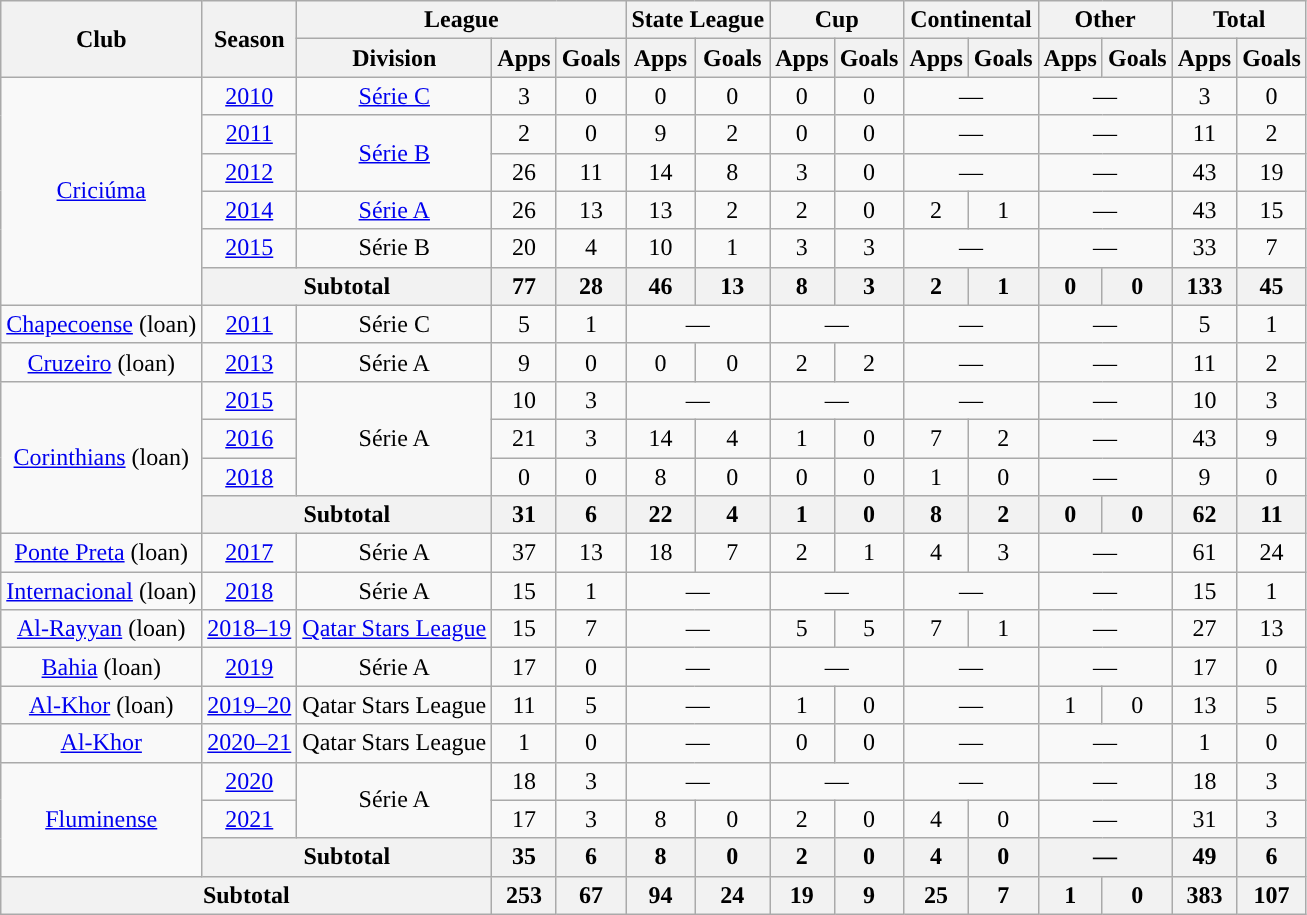<table class="wikitable" style="text-align: center;">
<tr>
<th rowspan="2">Club</th>
<th rowspan="2">Season</th>
<th colspan="3">League</th>
<th colspan="2">State League</th>
<th colspan="2">Cup</th>
<th colspan="2">Continental</th>
<th colspan="2">Other</th>
<th colspan="2">Total</th>
</tr>
<tr>
<th>Division</th>
<th>Apps</th>
<th>Goals</th>
<th>Apps</th>
<th>Goals</th>
<th>Apps</th>
<th>Goals</th>
<th>Apps</th>
<th>Goals</th>
<th>Apps</th>
<th>Goals</th>
<th>Apps</th>
<th>Goals<br></th>
</tr>
<tr>
<td rowspan="6"><a href='#'>Criciúma</a></td>
<td><a href='#'>2010</a></td>
<td><a href='#'>Série C</a></td>
<td>3</td>
<td>0</td>
<td>0</td>
<td>0</td>
<td>0</td>
<td>0</td>
<td colspan="2">—</td>
<td colspan="2">—</td>
<td>3</td>
<td>0</td>
</tr>
<tr>
<td><a href='#'>2011</a></td>
<td rowspan="2"><a href='#'>Série B</a></td>
<td>2</td>
<td>0</td>
<td>9</td>
<td>2</td>
<td>0</td>
<td>0</td>
<td colspan="2">—</td>
<td colspan="2">—</td>
<td>11</td>
<td>2</td>
</tr>
<tr>
<td><a href='#'>2012</a></td>
<td>26</td>
<td>11</td>
<td>14</td>
<td>8</td>
<td>3</td>
<td>0</td>
<td colspan="2">—</td>
<td colspan="2">—</td>
<td>43</td>
<td>19</td>
</tr>
<tr>
<td><a href='#'>2014</a></td>
<td><a href='#'>Série A</a></td>
<td>26</td>
<td>13</td>
<td>13</td>
<td>2</td>
<td>2</td>
<td>0</td>
<td>2</td>
<td>1</td>
<td colspan="2">—</td>
<td>43</td>
<td>15</td>
</tr>
<tr>
<td><a href='#'>2015</a></td>
<td>Série B</td>
<td>20</td>
<td>4</td>
<td>10</td>
<td>1</td>
<td>3</td>
<td>3</td>
<td colspan="2">—</td>
<td colspan="2">—</td>
<td>33</td>
<td>7</td>
</tr>
<tr>
<th colspan="2">Subtotal</th>
<th>77</th>
<th>28</th>
<th>46</th>
<th>13</th>
<th>8</th>
<th>3</th>
<th>2</th>
<th>1</th>
<th>0</th>
<th>0</th>
<th>133</th>
<th>45</th>
</tr>
<tr>
<td><a href='#'>Chapecoense</a> (loan)</td>
<td><a href='#'>2011</a></td>
<td>Série C</td>
<td>5</td>
<td>1</td>
<td colspan="2">—</td>
<td colspan="2">—</td>
<td colspan="2">—</td>
<td colspan="2">—</td>
<td>5</td>
<td>1</td>
</tr>
<tr>
<td><a href='#'>Cruzeiro</a> (loan)</td>
<td><a href='#'>2013</a></td>
<td>Série A</td>
<td>9</td>
<td>0</td>
<td>0</td>
<td>0</td>
<td>2</td>
<td>2</td>
<td colspan="2">—</td>
<td colspan="2">—</td>
<td>11</td>
<td>2</td>
</tr>
<tr>
<td rowspan="4"><a href='#'>Corinthians</a> (loan)</td>
<td><a href='#'>2015</a></td>
<td rowspan="3">Série A</td>
<td>10</td>
<td>3</td>
<td colspan="2">—</td>
<td colspan="2">—</td>
<td colspan="2">—</td>
<td colspan="2">—</td>
<td>10</td>
<td>3</td>
</tr>
<tr>
<td><a href='#'>2016</a></td>
<td>21</td>
<td>3</td>
<td>14</td>
<td>4</td>
<td>1</td>
<td>0</td>
<td>7</td>
<td>2</td>
<td colspan="2">—</td>
<td>43</td>
<td>9</td>
</tr>
<tr>
<td><a href='#'>2018</a></td>
<td>0</td>
<td>0</td>
<td>8</td>
<td>0</td>
<td>0</td>
<td>0</td>
<td>1</td>
<td>0</td>
<td colspan="2">—</td>
<td>9</td>
<td>0</td>
</tr>
<tr>
<th colspan="2">Subtotal</th>
<th>31</th>
<th>6</th>
<th>22</th>
<th>4</th>
<th>1</th>
<th>0</th>
<th>8</th>
<th>2</th>
<th>0</th>
<th>0</th>
<th>62</th>
<th>11</th>
</tr>
<tr>
<td><a href='#'>Ponte Preta</a> (loan)</td>
<td><a href='#'>2017</a></td>
<td>Série A</td>
<td>37</td>
<td>13</td>
<td>18</td>
<td>7</td>
<td>2</td>
<td>1</td>
<td>4</td>
<td>3</td>
<td colspan="2">—</td>
<td>61</td>
<td>24</td>
</tr>
<tr>
<td><a href='#'>Internacional</a> (loan)</td>
<td><a href='#'>2018</a></td>
<td>Série A</td>
<td>15</td>
<td>1</td>
<td colspan="2">—</td>
<td colspan="2">—</td>
<td colspan="2">—</td>
<td colspan="2">—</td>
<td>15</td>
<td>1</td>
</tr>
<tr>
<td><a href='#'>Al-Rayyan</a> (loan)</td>
<td><a href='#'>2018–19</a></td>
<td><a href='#'>Qatar Stars League</a></td>
<td>15</td>
<td>7</td>
<td colspan="2">—</td>
<td>5</td>
<td>5</td>
<td>7</td>
<td>1</td>
<td colspan="2">—</td>
<td>27</td>
<td>13</td>
</tr>
<tr>
<td><a href='#'>Bahia</a> (loan)</td>
<td><a href='#'>2019</a></td>
<td>Série A</td>
<td>17</td>
<td>0</td>
<td colspan="2">—</td>
<td colspan="2">—</td>
<td colspan="2">—</td>
<td colspan="2">—</td>
<td>17</td>
<td>0</td>
</tr>
<tr>
<td><a href='#'>Al-Khor</a> (loan)</td>
<td><a href='#'>2019–20</a></td>
<td>Qatar Stars League</td>
<td>11</td>
<td>5</td>
<td colspan="2">—</td>
<td>1</td>
<td>0</td>
<td colspan="2">—</td>
<td>1</td>
<td>0</td>
<td>13</td>
<td>5</td>
</tr>
<tr>
<td><a href='#'>Al-Khor</a></td>
<td><a href='#'>2020–21</a></td>
<td>Qatar Stars League</td>
<td>1</td>
<td>0</td>
<td colspan="2">—</td>
<td>0</td>
<td>0</td>
<td colspan="2">—</td>
<td colspan="2">—</td>
<td>1</td>
<td>0</td>
</tr>
<tr>
<td rowspan="3"><a href='#'>Fluminense</a></td>
<td><a href='#'>2020</a></td>
<td rowspan="2">Série A</td>
<td>18</td>
<td>3</td>
<td colspan="2">—</td>
<td colspan="2">—</td>
<td colspan="2">—</td>
<td colspan="2">—</td>
<td>18</td>
<td>3</td>
</tr>
<tr>
<td><a href='#'>2021</a></td>
<td>17</td>
<td>3</td>
<td>8</td>
<td>0</td>
<td>2</td>
<td>0</td>
<td>4</td>
<td>0</td>
<td colspan="2">—</td>
<td>31</td>
<td>3</td>
</tr>
<tr>
<th colspan="2">Subtotal</th>
<th>35</th>
<th>6</th>
<th>8</th>
<th>0</th>
<th>2</th>
<th>0</th>
<th>4</th>
<th>0</th>
<th colspan="2">—</th>
<th>49</th>
<th>6</th>
</tr>
<tr>
<th colspan="3">Subtotal</th>
<th>253</th>
<th>67</th>
<th>94</th>
<th>24</th>
<th>19</th>
<th>9</th>
<th>25</th>
<th>7</th>
<th>1</th>
<th>0</th>
<th>383</th>
<th>107</th>
</tr>
</table>
